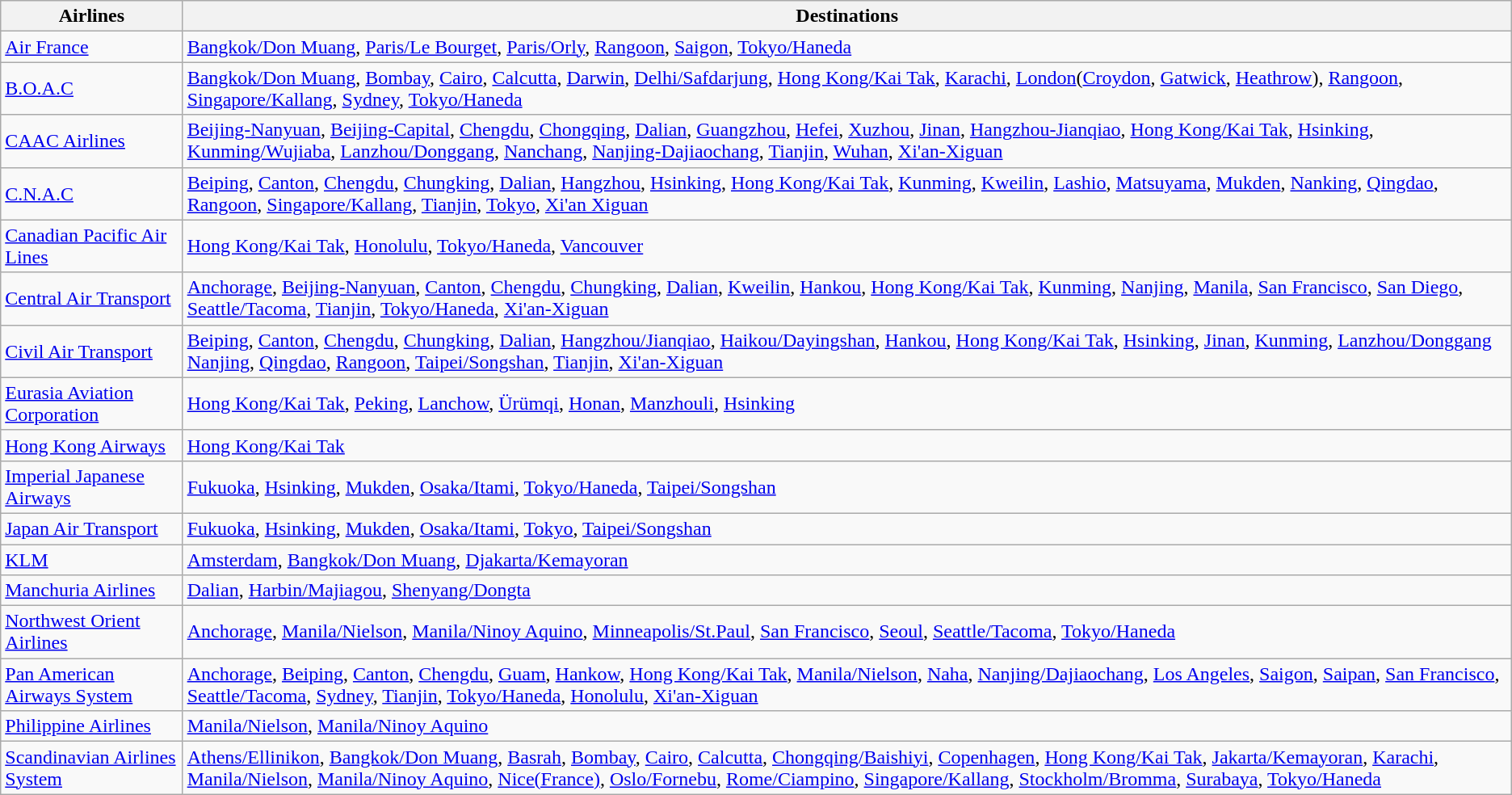<table class="wikitable sortable">
<tr>
<th>Airlines</th>
<th>Destinations</th>
</tr>
<tr>
<td><a href='#'>Air France</a></td>
<td><a href='#'>Bangkok/Don Muang</a>, <a href='#'>Paris/Le Bourget</a>, <a href='#'>Paris/Orly</a>, <a href='#'>Rangoon</a>, <a href='#'>Saigon</a>, <a href='#'>Tokyo/Haneda</a></td>
</tr>
<tr>
<td><a href='#'>B.O.A.C</a></td>
<td><a href='#'>Bangkok/Don Muang</a>, <a href='#'>Bombay</a>, <a href='#'>Cairo</a>, <a href='#'>Calcutta</a>, <a href='#'>Darwin</a>, <a href='#'>Delhi/Safdarjung</a>, <a href='#'>Hong Kong/Kai Tak</a>, <a href='#'>Karachi</a>, <a href='#'>London</a>(<a href='#'>Croydon</a>, <a href='#'>Gatwick</a>, <a href='#'>Heathrow</a>), <a href='#'>Rangoon</a>, <a href='#'>Singapore/Kallang</a>, <a href='#'>Sydney</a>, <a href='#'>Tokyo/Haneda</a></td>
</tr>
<tr>
<td><a href='#'>CAAC Airlines</a></td>
<td><a href='#'>Beijing-Nanyuan</a>, <a href='#'>Beijing-Capital</a>, <a href='#'>Chengdu</a>, <a href='#'>Chongqing</a>, <a href='#'>Dalian</a>, <a href='#'>Guangzhou</a>, <a href='#'>Hefei</a>, <a href='#'>Xuzhou</a>, <a href='#'>Jinan</a>, <a href='#'>Hangzhou-Jianqiao</a>, <a href='#'>Hong Kong/Kai Tak</a>, <a href='#'>Hsinking</a>, <a href='#'>Kunming/Wujiaba</a>, <a href='#'>Lanzhou/Donggang</a>, <a href='#'>Nanchang</a>, <a href='#'>Nanjing-Dajiaochang</a>, <a href='#'>Tianjin</a>, <a href='#'>Wuhan</a>, <a href='#'>Xi'an-Xiguan</a></td>
</tr>
<tr>
<td><a href='#'>C.N.A.C</a></td>
<td><a href='#'>Beiping</a>, <a href='#'>Canton</a>, <a href='#'>Chengdu</a>, <a href='#'>Chungking</a>, <a href='#'>Dalian</a>, <a href='#'>Hangzhou</a>, <a href='#'>Hsinking</a>, <a href='#'>Hong Kong/Kai Tak</a>, <a href='#'>Kunming</a>, <a href='#'>Kweilin</a>, <a href='#'>Lashio</a>, <a href='#'>Matsuyama</a>, <a href='#'>Mukden</a>, <a href='#'>Nanking</a>, <a href='#'>Qingdao</a>, <a href='#'>Rangoon</a>, <a href='#'>Singapore/Kallang</a>, <a href='#'>Tianjin</a>, <a href='#'>Tokyo</a>, <a href='#'>Xi'an Xiguan</a></td>
</tr>
<tr>
<td><a href='#'>Canadian Pacific Air Lines</a></td>
<td><a href='#'>Hong Kong/Kai Tak</a>, <a href='#'>Honolulu</a>, <a href='#'>Tokyo/Haneda</a>, <a href='#'>Vancouver</a></td>
</tr>
<tr>
<td><a href='#'>Central Air Transport</a></td>
<td><a href='#'>Anchorage</a>, <a href='#'>Beijing-Nanyuan</a>, <a href='#'>Canton</a>, <a href='#'>Chengdu</a>, <a href='#'>Chungking</a>, <a href='#'>Dalian</a>, <a href='#'>Kweilin</a>, <a href='#'>Hankou</a>, <a href='#'>Hong Kong/Kai Tak</a>, <a href='#'>Kunming</a>, <a href='#'>Nanjing</a>, <a href='#'>Manila</a>, <a href='#'>San Francisco</a>, <a href='#'>San Diego</a>, <a href='#'>Seattle/Tacoma</a>, <a href='#'>Tianjin</a>, <a href='#'>Tokyo/Haneda</a>, <a href='#'>Xi'an-Xiguan</a></td>
</tr>
<tr>
<td><a href='#'>Civil Air Transport</a></td>
<td><a href='#'>Beiping</a>, <a href='#'>Canton</a>, <a href='#'>Chengdu</a>, <a href='#'>Chungking</a>, <a href='#'>Dalian</a>, <a href='#'>Hangzhou/Jianqiao</a>, <a href='#'>Haikou/Dayingshan</a>, <a href='#'>Hankou</a>, <a href='#'>Hong Kong/Kai Tak</a>, <a href='#'>Hsinking</a>, <a href='#'>Jinan</a>, <a href='#'>Kunming</a>, <a href='#'>Lanzhou/Donggang</a> <a href='#'>Nanjing</a>, <a href='#'>Qingdao</a>, <a href='#'>Rangoon</a>, <a href='#'>Taipei/Songshan</a>, <a href='#'>Tianjin</a>, <a href='#'>Xi'an-Xiguan</a></td>
</tr>
<tr>
<td><a href='#'>Eurasia Aviation Corporation</a></td>
<td><a href='#'>Hong Kong/Kai Tak</a>, <a href='#'>Peking</a>, <a href='#'>Lanchow</a>, <a href='#'>Ürümqi</a>, <a href='#'>Honan</a>, <a href='#'>Manzhouli</a>, <a href='#'>Hsinking</a></td>
</tr>
<tr>
<td><a href='#'>Hong Kong Airways</a></td>
<td><a href='#'>Hong Kong/Kai Tak</a></td>
</tr>
<tr>
<td><a href='#'>Imperial Japanese Airways</a></td>
<td><a href='#'>Fukuoka</a>, <a href='#'>Hsinking</a>, <a href='#'>Mukden</a>, <a href='#'>Osaka/Itami</a>, <a href='#'>Tokyo/Haneda</a>, <a href='#'>Taipei/Songshan</a></td>
</tr>
<tr>
<td><a href='#'>Japan Air Transport</a></td>
<td><a href='#'>Fukuoka</a>, <a href='#'>Hsinking</a>, <a href='#'>Mukden</a>, <a href='#'>Osaka/Itami</a>, <a href='#'>Tokyo</a>, <a href='#'>Taipei/Songshan</a></td>
</tr>
<tr>
<td><a href='#'>KLM</a></td>
<td><a href='#'>Amsterdam</a>, <a href='#'>Bangkok/Don Muang</a>, <a href='#'>Djakarta/Kemayoran</a></td>
</tr>
<tr>
<td><a href='#'>Manchuria Airlines</a></td>
<td><a href='#'>Dalian</a>, <a href='#'>Harbin/Majiagou</a>, <a href='#'>Shenyang/Dongta</a></td>
</tr>
<tr>
<td><a href='#'>Northwest Orient Airlines</a></td>
<td><a href='#'>Anchorage</a>, <a href='#'>Manila/Nielson</a>, <a href='#'>Manila/Ninoy Aquino</a>, <a href='#'>Minneapolis/St.Paul</a>, <a href='#'>San Francisco</a>, <a href='#'>Seoul</a>, <a href='#'>Seattle/Tacoma</a>, <a href='#'>Tokyo/Haneda</a></td>
</tr>
<tr>
<td><a href='#'>Pan American Airways System</a></td>
<td><a href='#'>Anchorage</a>, <a href='#'>Beiping</a>, <a href='#'>Canton</a>, <a href='#'>Chengdu</a>, <a href='#'>Guam</a>, <a href='#'>Hankow</a>, <a href='#'>Hong Kong/Kai Tak</a>, <a href='#'>Manila/Nielson</a>, <a href='#'>Naha</a>, <a href='#'>Nanjing/Dajiaochang</a>, <a href='#'>Los Angeles</a>, <a href='#'>Saigon</a>, <a href='#'>Saipan</a>, <a href='#'>San Francisco</a>, <a href='#'>Seattle/Tacoma</a>, <a href='#'>Sydney</a>, <a href='#'>Tianjin</a>, <a href='#'>Tokyo/Haneda</a>, <a href='#'>Honolulu</a>, <a href='#'>Xi'an-Xiguan</a></td>
</tr>
<tr>
<td><a href='#'>Philippine Airlines</a></td>
<td><a href='#'>Manila/Nielson</a>, <a href='#'>Manila/Ninoy Aquino</a></td>
</tr>
<tr>
<td><a href='#'>Scandinavian Airlines System</a></td>
<td><a href='#'>Athens/Ellinikon</a>, <a href='#'>Bangkok/Don Muang</a>, <a href='#'>Basrah</a>, <a href='#'>Bombay</a>, <a href='#'>Cairo</a>, <a href='#'>Calcutta</a>, <a href='#'>Chongqing/Baishiyi</a>, <a href='#'>Copenhagen</a>, <a href='#'>Hong Kong/Kai Tak</a>, <a href='#'>Jakarta/Kemayoran</a>, <a href='#'>Karachi</a>, <a href='#'>Manila/Nielson</a>, <a href='#'>Manila/Ninoy Aquino</a>, <a href='#'>Nice(France)</a>, <a href='#'>Oslo/Fornebu</a>, <a href='#'>Rome/Ciampino</a>, <a href='#'>Singapore/Kallang</a>, <a href='#'>Stockholm/Bromma</a>, <a href='#'>Surabaya</a>, <a href='#'>Tokyo/Haneda</a></td>
</tr>
</table>
